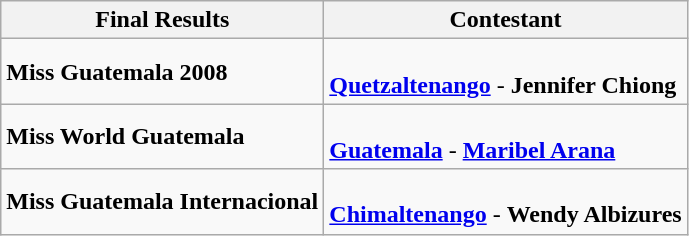<table class="wikitable" border="1">
<tr>
<th>Final Results</th>
<th>Contestant</th>
</tr>
<tr>
<td><strong>Miss Guatemala 2008</strong></td>
<td><br> <strong><a href='#'>Quetzaltenango</a></strong> - <strong>Jennifer Chiong</strong></td>
</tr>
<tr>
<td><strong>Miss World Guatemala</strong></td>
<td><br> <strong><a href='#'>Guatemala</a></strong> - <strong><a href='#'>Maribel Arana</a></strong></td>
</tr>
<tr>
<td><strong>Miss Guatemala Internacional</strong></td>
<td><br> <strong><a href='#'>Chimaltenango</a></strong> - <strong>Wendy Albizures</strong></td>
</tr>
</table>
